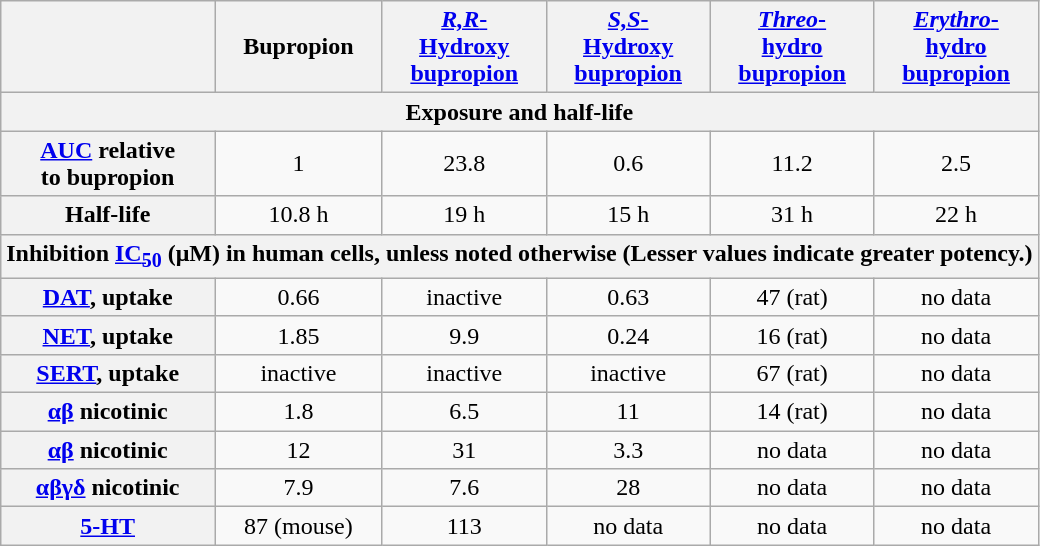<table class="wikitable plainrowheaders" style="margin:1em auto 1em 1em;">
<tr style="text-align:center;">
<th scope="col"> </th>
<th scope="col">Bupropion</th>
<th scope="col"><a href='#'><em>R,R</em>-<br>Hydroxy<br>bupropion</a></th>
<th scope="col"><a href='#'><em>S,S</em>-<br>Hydroxy<br>bupropion</a></th>
<th scope="col"><a href='#'><em>Threo</em>-<br>hydro<br>bupropion</a></th>
<th scope="col"><a href='#'><em>Erythro</em>-<br>hydro<br>bupropion</a></th>
</tr>
<tr style="text-align:center;">
<th scope="row" colspan="6">Exposure and half-life</th>
</tr>
<tr style="text-align:center;">
<th scope="row"><a href='#'>AUC</a> relative<br>to bupropion</th>
<td>1</td>
<td>23.8</td>
<td>0.6</td>
<td>11.2</td>
<td>2.5</td>
</tr>
<tr style="text-align:center;">
<th scope="row">Half-life</th>
<td>10.8 h</td>
<td>19 h</td>
<td>15 h</td>
<td>31 h</td>
<td>22 h</td>
</tr>
<tr style="text-align:center;">
<th scope="row" colspan="6">Inhibition <a href='#'>IC<sub>50</sub></a> (μM) in human cells, unless noted otherwise (Lesser values indicate greater potency.)</th>
</tr>
<tr style="text-align:center;">
<th scope="row"><a href='#'>DAT</a>, uptake</th>
<td>0.66</td>
<td>inactive</td>
<td>0.63</td>
<td>47 (rat)</td>
<td>no data</td>
</tr>
<tr style="text-align:center;">
<th scope="row"><a href='#'>NET</a>, uptake</th>
<td>1.85</td>
<td>9.9</td>
<td>0.24</td>
<td>16 (rat)</td>
<td>no data</td>
</tr>
<tr style="text-align:center;">
<th scope="row"><a href='#'>SERT</a>, uptake</th>
<td>inactive</td>
<td>inactive</td>
<td>inactive</td>
<td>67 (rat)</td>
<td>no data</td>
</tr>
<tr style="text-align:center;">
<th scope="row"><a href='#'>αβ</a> nicotinic</th>
<td>1.8</td>
<td>6.5</td>
<td>11</td>
<td>14 (rat)</td>
<td>no data</td>
</tr>
<tr style="text-align:center;">
<th scope="row"><a href='#'>αβ</a> nicotinic</th>
<td>12</td>
<td>31</td>
<td>3.3</td>
<td>no data</td>
<td>no data</td>
</tr>
<tr style="text-align:center;">
<th scope="row"><a href='#'>αβγδ</a> nicotinic</th>
<td>7.9</td>
<td>7.6</td>
<td>28</td>
<td>no data</td>
<td>no data</td>
</tr>
<tr style="text-align:center;">
<th scope="row"><a href='#'>5-HT</a></th>
<td>87 (mouse)</td>
<td>113</td>
<td>no data</td>
<td>no data</td>
<td>no data</td>
</tr>
</table>
